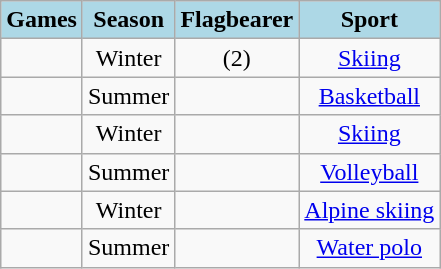<table class="wikitable sortable" style="text-align:center">
<tr>
<th style="background-color:lightblue">Games</th>
<th style="background-color:lightblue">Season</th>
<th style="background-color:lightblue">Flagbearer</th>
<th style="background-color:lightblue">Sport</th>
</tr>
<tr>
<td></td>
<td>Winter</td>
<td> (2)</td>
<td><a href='#'>Skiing</a></td>
</tr>
<tr>
<td></td>
<td>Summer</td>
<td></td>
<td><a href='#'>Basketball</a></td>
</tr>
<tr>
<td></td>
<td>Winter</td>
<td></td>
<td><a href='#'>Skiing</a></td>
</tr>
<tr>
<td></td>
<td>Summer</td>
<td></td>
<td><a href='#'>Volleyball</a></td>
</tr>
<tr>
<td></td>
<td>Winter</td>
<td></td>
<td><a href='#'>Alpine skiing</a></td>
</tr>
<tr>
<td></td>
<td>Summer</td>
<td></td>
<td><a href='#'>Water polo</a></td>
</tr>
</table>
